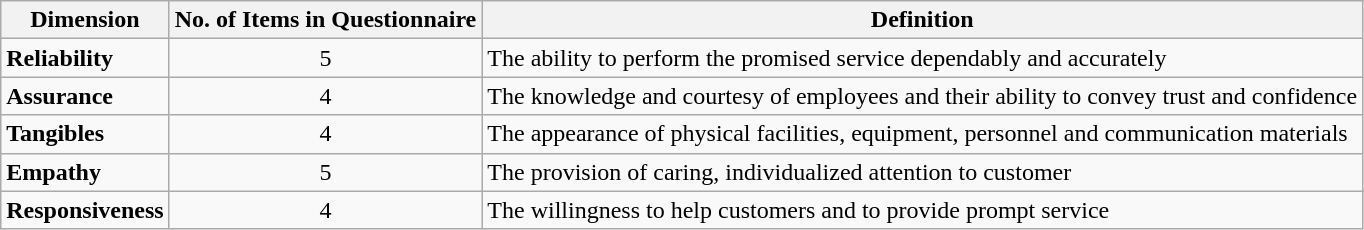<table class="wikitable">
<tr>
<th>Dimension</th>
<th>No. of Items in Questionnaire</th>
<th>Definition</th>
</tr>
<tr>
<td><strong>Reliability</strong></td>
<td colspan="1" style="text-align: center;">5</td>
<td>The ability to perform the promised service dependably and accurately</td>
</tr>
<tr>
<td><strong>Assurance</strong></td>
<td colspan="1" style="text-align: center;">4</td>
<td>The knowledge and courtesy of  employees and their ability to convey trust and confidence</td>
</tr>
<tr>
<td><strong>Tangibles</strong></td>
<td colspan="1" style="text-align: center;">4</td>
<td>The appearance of physical facilities, equipment, personnel and communication materials</td>
</tr>
<tr>
<td><strong>Empathy</strong></td>
<td colspan="1" style="text-align: center;">5</td>
<td>The provision of caring, individualized attention to customer</td>
</tr>
<tr>
<td><strong>Responsiveness</strong></td>
<td colspan="1" style="text-align: center;">4</td>
<td>The willingness to help customers and to provide prompt service</td>
</tr>
</table>
